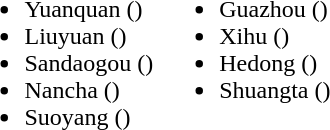<table>
<tr>
<td valign="top"><br><ul><li>Yuanquan ()</li><li>Liuyuan ()</li><li>Sandaogou ()</li><li>Nancha ()</li><li>Suoyang ()</li></ul></td>
<td valign="top"><br><ul><li>Guazhou ()</li><li>Xihu ()</li><li>Hedong ()</li><li>Shuangta ()</li></ul></td>
</tr>
</table>
